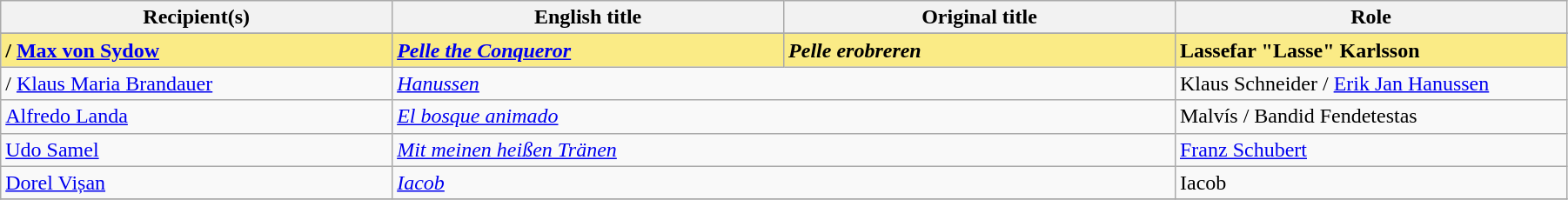<table class="sortable wikitable" width="95%" cellpadding="5">
<tr>
<th width="20%">Recipient(s)</th>
<th width="20%">English title</th>
<th width="20%">Original title</th>
<th width="20%">Role</th>
</tr>
<tr>
</tr>
<tr style="background:#FAEB86">
<td><strong> /  <a href='#'>Max von Sydow</a></strong></td>
<td><strong><em><a href='#'>Pelle the Conqueror</a></em></strong></td>
<td><strong><em>Pelle erobreren</em></strong></td>
<td><strong>Lassefar "Lasse" Karlsson</strong></td>
</tr>
<tr>
<td> /  <a href='#'>Klaus Maria Brandauer</a></td>
<td colspan="2"><em><a href='#'>Hanussen</a></em></td>
<td>Klaus Schneider / <a href='#'>Erik Jan Hanussen</a></td>
</tr>
<tr>
<td> <a href='#'>Alfredo Landa</a></td>
<td colspan="2"><em><a href='#'>El bosque animado</a></em></td>
<td>Malvís / Bandid Fendetestas</td>
</tr>
<tr>
<td> <a href='#'>Udo Samel</a></td>
<td colspan="2"><em><a href='#'>Mit meinen heißen Tränen</a></em></td>
<td><a href='#'>Franz Schubert</a></td>
</tr>
<tr>
<td> <a href='#'>Dorel Vișan</a></td>
<td colspan="2"><em><a href='#'>Iacob</a></em></td>
<td>Iacob</td>
</tr>
<tr>
</tr>
</table>
